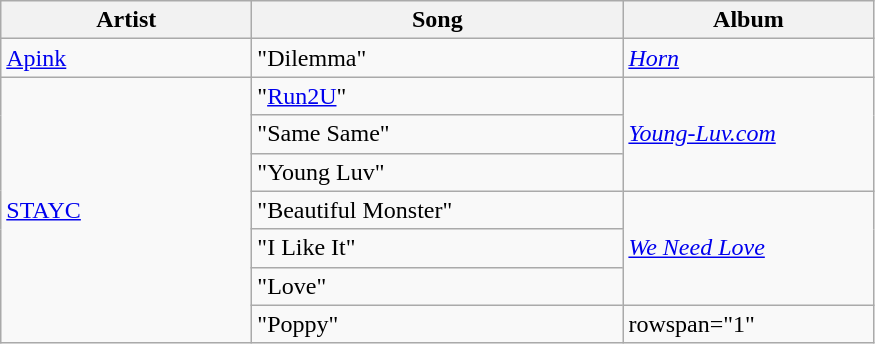<table class="wikitable sortable">
<tr>
<th style="width:10em;">Artist</th>
<th style="width:15em;">Song</th>
<th style="width:10em;">Album</th>
</tr>
<tr>
<td><a href='#'>Apink</a></td>
<td>"Dilemma"</td>
<td><em><a href='#'>Horn</a></em></td>
</tr>
<tr>
<td rowspan="7"><a href='#'>STAYC</a></td>
<td>"<a href='#'>Run2U</a>"</td>
<td rowspan="3"><em><a href='#'>Young-Luv.com</a></em></td>
</tr>
<tr>
<td>"Same Same"</td>
</tr>
<tr>
<td>"Young Luv"</td>
</tr>
<tr>
<td>"Beautiful Monster"</td>
<td rowspan="3"><em><a href='#'>We Need Love</a></em></td>
</tr>
<tr>
<td>"I Like It"</td>
</tr>
<tr>
<td>"Love"</td>
</tr>
<tr>
<td>"Poppy"</td>
<td>rowspan="1" </td>
</tr>
</table>
